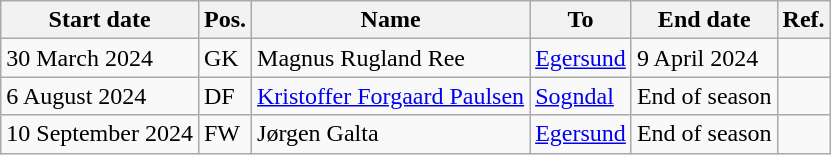<table class="wikitable">
<tr>
<th>Start date</th>
<th>Pos.</th>
<th>Name</th>
<th>To</th>
<th>End date</th>
<th>Ref.</th>
</tr>
<tr>
<td>30 March 2024</td>
<td>GK</td>
<td> Magnus Rugland Ree</td>
<td><a href='#'>Egersund</a></td>
<td>9 April 2024</td>
<td></td>
</tr>
<tr>
<td>6 August 2024</td>
<td>DF</td>
<td> <a href='#'>Kristoffer Forgaard Paulsen</a></td>
<td><a href='#'>Sogndal</a></td>
<td>End of season</td>
<td></td>
</tr>
<tr>
<td>10 September 2024</td>
<td>FW</td>
<td> Jørgen Galta</td>
<td><a href='#'>Egersund</a></td>
<td>End of season</td>
<td></td>
</tr>
</table>
